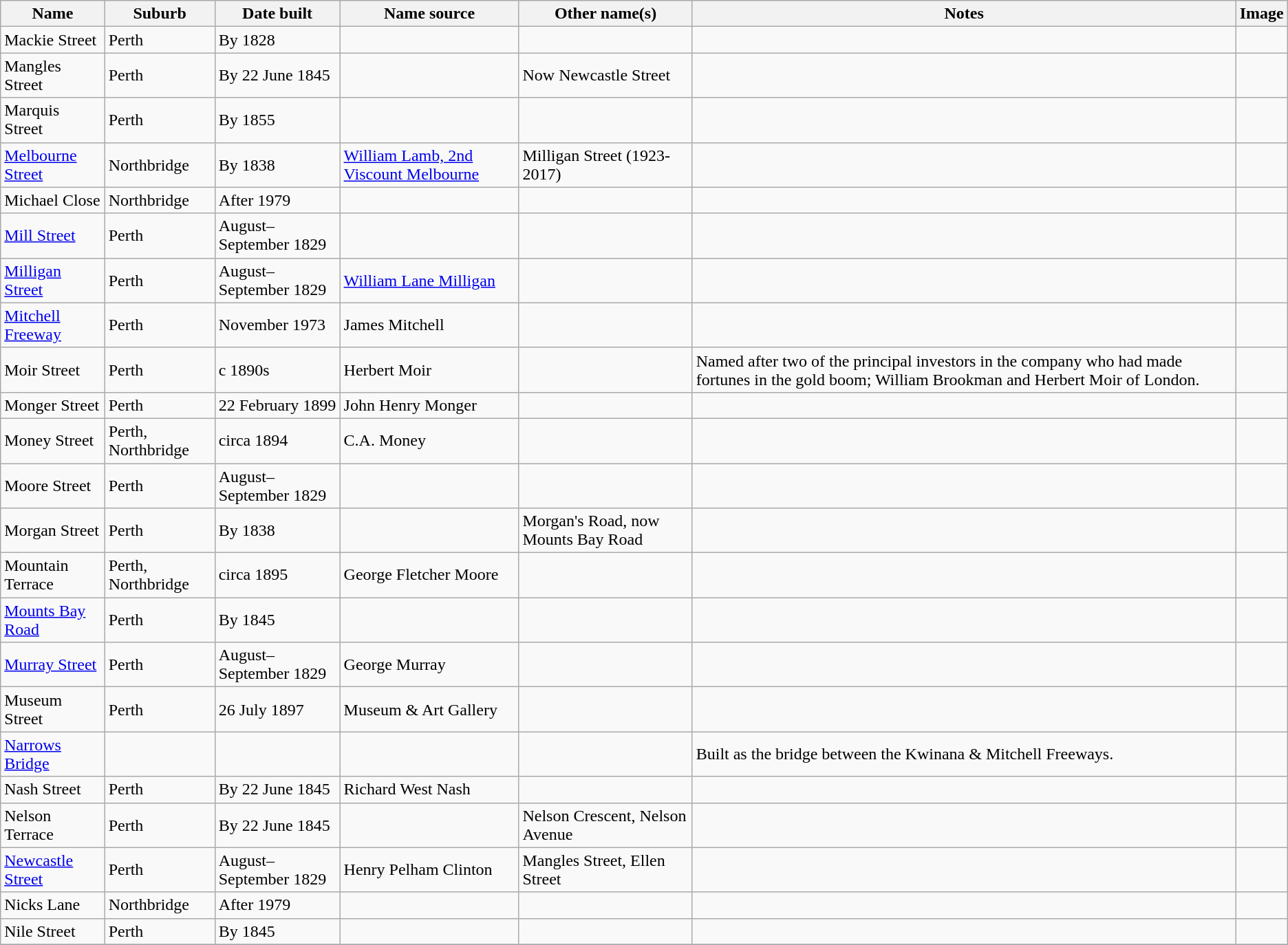<table class="wikitable sortable">
<tr>
<th>Name</th>
<th class="unsortable">Suburb</th>
<th class="unsortable">Date built</th>
<th class="unsortable">Name source</th>
<th class="unsortable">Other name(s)</th>
<th class="unsortable">Notes</th>
<th class="unsortable">Image</th>
</tr>
<tr>
<td>Mackie Street</td>
<td>Perth</td>
<td>By 1828</td>
<td></td>
<td></td>
<td></td>
<td></td>
</tr>
<tr>
<td>Mangles Street</td>
<td>Perth</td>
<td>By 22 June 1845</td>
<td></td>
<td>Now Newcastle Street</td>
<td></td>
<td></td>
</tr>
<tr>
<td>Marquis Street</td>
<td>Perth</td>
<td>By 1855</td>
<td></td>
<td></td>
<td></td>
<td></td>
</tr>
<tr>
<td><a href='#'>Melbourne Street</a></td>
<td>Northbridge</td>
<td>By 1838</td>
<td><a href='#'>William Lamb, 2nd Viscount Melbourne</a></td>
<td>Milligan Street (1923-2017)</td>
<td></td>
<td></td>
</tr>
<tr>
<td>Michael Close</td>
<td>Northbridge</td>
<td>After 1979</td>
<td></td>
<td></td>
<td></td>
<td></td>
</tr>
<tr>
<td><a href='#'>Mill Street</a></td>
<td>Perth</td>
<td>August–September 1829</td>
<td></td>
<td></td>
<td></td>
<td></td>
</tr>
<tr>
<td><a href='#'>Milligan Street</a></td>
<td>Perth</td>
<td>August–September 1829</td>
<td><a href='#'>William Lane Milligan</a></td>
<td></td>
<td></td>
<td></td>
</tr>
<tr>
<td><a href='#'>Mitchell Freeway</a></td>
<td>Perth</td>
<td>November 1973</td>
<td>James Mitchell</td>
<td></td>
<td></td>
<td></td>
</tr>
<tr>
<td>Moir Street</td>
<td>Perth</td>
<td>c 1890s</td>
<td>Herbert Moir</td>
<td></td>
<td>Named after two of the principal investors in the company who had made fortunes in the gold boom; William Brookman and Herbert Moir of London.</td>
<td></td>
</tr>
<tr>
<td>Monger Street</td>
<td>Perth</td>
<td>22 February 1899</td>
<td>John Henry Monger</td>
<td></td>
<td></td>
<td></td>
</tr>
<tr>
<td>Money Street</td>
<td>Perth, Northbridge</td>
<td>circa 1894</td>
<td>C.A. Money</td>
<td></td>
<td></td>
<td></td>
</tr>
<tr>
<td>Moore Street</td>
<td>Perth</td>
<td>August–September 1829</td>
<td></td>
<td></td>
<td></td>
<td></td>
</tr>
<tr>
<td>Morgan Street</td>
<td>Perth</td>
<td>By 1838</td>
<td></td>
<td>Morgan's Road, now Mounts Bay Road</td>
<td></td>
<td></td>
</tr>
<tr>
<td>Mountain Terrace</td>
<td>Perth, Northbridge</td>
<td>circa 1895</td>
<td>George Fletcher Moore</td>
<td></td>
<td></td>
<td></td>
</tr>
<tr>
<td><a href='#'>Mounts Bay Road</a></td>
<td>Perth</td>
<td>By 1845</td>
<td></td>
<td></td>
<td></td>
<td></td>
</tr>
<tr>
<td><a href='#'>Murray Street</a></td>
<td>Perth</td>
<td>August–September 1829</td>
<td>George Murray</td>
<td></td>
<td></td>
<td></td>
</tr>
<tr>
<td>Museum Street</td>
<td>Perth</td>
<td>26 July 1897</td>
<td>Museum & Art Gallery</td>
<td></td>
<td></td>
<td></td>
</tr>
<tr>
<td><a href='#'>Narrows Bridge</a></td>
<td></td>
<td></td>
<td></td>
<td></td>
<td>Built as the bridge between the Kwinana & Mitchell Freeways.</td>
<td></td>
</tr>
<tr>
<td>Nash Street</td>
<td>Perth</td>
<td>By 22 June 1845</td>
<td>Richard West Nash</td>
<td></td>
<td></td>
<td></td>
</tr>
<tr>
<td>Nelson Terrace</td>
<td>Perth</td>
<td>By 22 June 1845</td>
<td></td>
<td>Nelson Crescent, Nelson Avenue</td>
<td></td>
<td></td>
</tr>
<tr>
<td><a href='#'>Newcastle Street</a></td>
<td>Perth</td>
<td>August–September 1829</td>
<td>Henry Pelham Clinton</td>
<td>Mangles Street, Ellen Street</td>
<td></td>
<td></td>
</tr>
<tr>
<td>Nicks Lane</td>
<td>Northbridge</td>
<td>After 1979</td>
<td></td>
<td></td>
<td></td>
<td></td>
</tr>
<tr>
<td>Nile Street</td>
<td>Perth</td>
<td>By 1845</td>
<td></td>
<td></td>
<td></td>
<td></td>
</tr>
<tr>
</tr>
</table>
